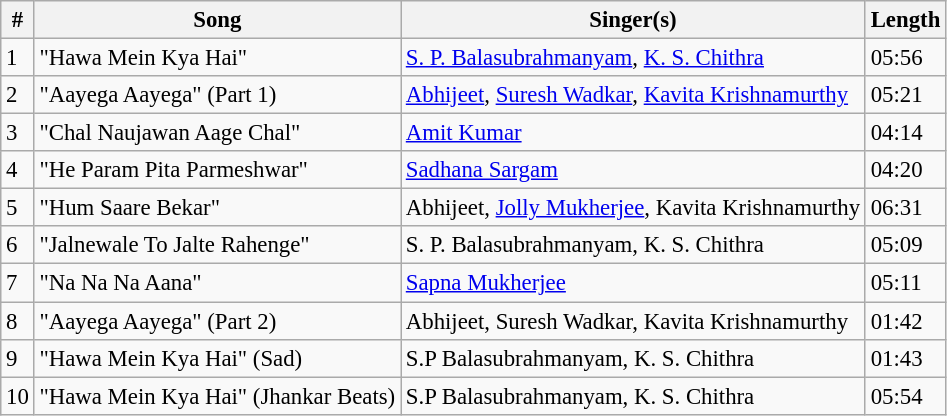<table class="wikitable" style="font-size:95%;">
<tr>
<th>#</th>
<th>Song</th>
<th>Singer(s)</th>
<th>Length</th>
</tr>
<tr>
<td>1</td>
<td>"Hawa Mein Kya Hai"</td>
<td><a href='#'>S. P. Balasubrahmanyam</a>, <a href='#'>K. S. Chithra</a></td>
<td>05:56</td>
</tr>
<tr>
<td>2</td>
<td>"Aayega Aayega" (Part 1)</td>
<td><a href='#'>Abhijeet</a>, <a href='#'>Suresh Wadkar</a>, <a href='#'>Kavita Krishnamurthy</a></td>
<td>05:21</td>
</tr>
<tr>
<td>3</td>
<td>"Chal Naujawan Aage Chal"</td>
<td><a href='#'>Amit Kumar</a></td>
<td>04:14</td>
</tr>
<tr>
<td>4</td>
<td>"He Param Pita Parmeshwar"</td>
<td><a href='#'>Sadhana Sargam</a></td>
<td>04:20</td>
</tr>
<tr>
<td>5</td>
<td>"Hum Saare Bekar"</td>
<td>Abhijeet, <a href='#'>Jolly Mukherjee</a>, Kavita Krishnamurthy</td>
<td>06:31</td>
</tr>
<tr>
<td>6</td>
<td>"Jalnewale To Jalte Rahenge"</td>
<td>S. P. Balasubrahmanyam, K. S. Chithra</td>
<td>05:09</td>
</tr>
<tr>
<td>7</td>
<td>"Na Na Na Aana"</td>
<td><a href='#'>Sapna Mukherjee</a></td>
<td>05:11</td>
</tr>
<tr>
<td>8</td>
<td>"Aayega Aayega" (Part 2)</td>
<td>Abhijeet, Suresh Wadkar, Kavita Krishnamurthy</td>
<td>01:42</td>
</tr>
<tr>
<td>9</td>
<td>"Hawa Mein Kya Hai" (Sad)</td>
<td>S.P Balasubrahmanyam, K. S. Chithra</td>
<td>01:43</td>
</tr>
<tr>
<td>10</td>
<td>"Hawa Mein Kya Hai" (Jhankar Beats)</td>
<td>S.P Balasubrahmanyam, K. S. Chithra</td>
<td>05:54</td>
</tr>
</table>
